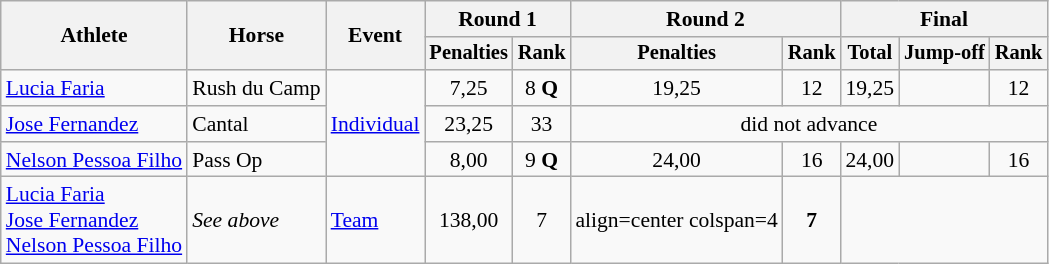<table class="wikitable" style="font-size:90%">
<tr>
<th rowspan="2">Athlete</th>
<th rowspan="2">Horse</th>
<th rowspan="2">Event</th>
<th colspan="2">Round 1</th>
<th colspan="2">Round 2</th>
<th colspan="3">Final</th>
</tr>
<tr style="font-size:95%">
<th>Penalties</th>
<th>Rank</th>
<th>Penalties</th>
<th>Rank</th>
<th>Total</th>
<th>Jump-off</th>
<th>Rank</th>
</tr>
<tr align=center>
<td align=left><a href='#'>Lucia Faria</a></td>
<td align=left>Rush du Camp</td>
<td align=left rowspan=3><a href='#'>Individual</a></td>
<td>7,25</td>
<td>8 <strong>Q</strong></td>
<td>19,25</td>
<td>12</td>
<td>19,25</td>
<td></td>
<td>12</td>
</tr>
<tr align=center>
<td align=left><a href='#'>Jose Fernandez</a></td>
<td align=left>Cantal</td>
<td>23,25</td>
<td>33</td>
<td align=center colspan=5>did not advance</td>
</tr>
<tr align=center>
<td align=left><a href='#'>Nelson Pessoa Filho</a></td>
<td align=left>Pass Op</td>
<td>8,00</td>
<td>9 <strong>Q</strong></td>
<td>24,00</td>
<td>16</td>
<td>24,00</td>
<td></td>
<td>16</td>
</tr>
<tr align=center>
<td align=left><a href='#'>Lucia Faria</a><br><a href='#'>Jose Fernandez</a><br><a href='#'>Nelson Pessoa Filho</a></td>
<td align=left><em>See above</em></td>
<td align=left><a href='#'>Team</a></td>
<td>138,00</td>
<td>7</td>
<td>align=center colspan=4 </td>
<td><strong>7</strong></td>
</tr>
</table>
